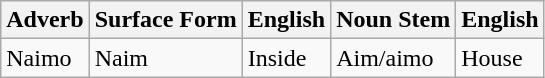<table class="wikitable">
<tr>
<th>Adverb</th>
<th>Surface Form</th>
<th>English</th>
<th>Noun Stem</th>
<th>English</th>
</tr>
<tr>
<td>Naimo</td>
<td>Naim</td>
<td>Inside</td>
<td>Aim/aimo</td>
<td>House</td>
</tr>
</table>
